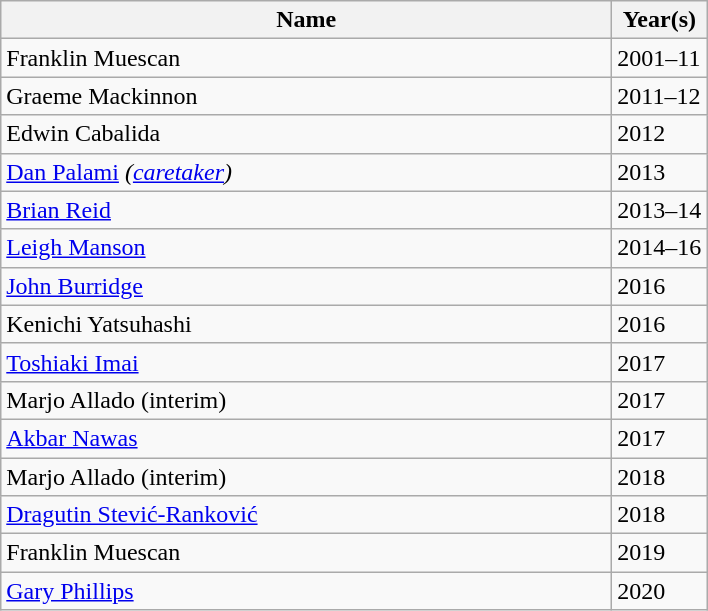<table class="wikitable" style="text-align: left">
<tr>
<th style="width:25em">Name</th>
<th>Year(s)</th>
</tr>
<tr>
<td> Franklin Muescan</td>
<td>2001–11</td>
</tr>
<tr>
<td> Graeme Mackinnon</td>
<td>2011–12</td>
</tr>
<tr>
<td> Edwin Cabalida</td>
<td>2012</td>
</tr>
<tr>
<td> <a href='#'>Dan Palami</a> <em>(<a href='#'>caretaker</a>)</em></td>
<td>2013</td>
</tr>
<tr>
<td> <a href='#'>Brian Reid</a></td>
<td>2013–14</td>
</tr>
<tr>
<td> <a href='#'>Leigh Manson</a></td>
<td>2014–16</td>
</tr>
<tr>
<td> <a href='#'>John Burridge</a></td>
<td>2016</td>
</tr>
<tr>
<td> Kenichi Yatsuhashi</td>
<td>2016</td>
</tr>
<tr>
<td> <a href='#'>Toshiaki Imai</a></td>
<td>2017</td>
</tr>
<tr>
<td> Marjo Allado (interim)</td>
<td>2017</td>
</tr>
<tr>
<td> <a href='#'>Akbar Nawas</a></td>
<td>2017</td>
</tr>
<tr>
<td> Marjo Allado (interim)</td>
<td>2018</td>
</tr>
<tr>
<td> <a href='#'>Dragutin Stević-Ranković</a></td>
<td>2018</td>
</tr>
<tr>
<td> Franklin Muescan</td>
<td>2019</td>
</tr>
<tr>
<td> <a href='#'>Gary Phillips</a></td>
<td>2020</td>
</tr>
</table>
